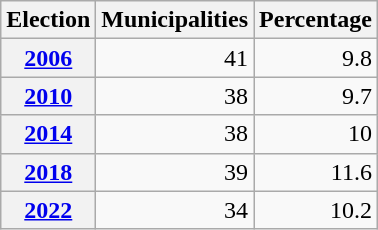<table class="wikitable sortable floatright" style="text-align:right">
<tr>
<th scope="col">Election</th>
<th scope="col">Municipalities</th>
<th scope="col">Percentage</th>
</tr>
<tr>
<th scope="row"><a href='#'>2006</a></th>
<td>41</td>
<td>9.8</td>
</tr>
<tr>
<th scope="row"><a href='#'>2010</a></th>
<td>38</td>
<td>9.7</td>
</tr>
<tr>
<th scope="row"><a href='#'>2014</a></th>
<td>38</td>
<td>10</td>
</tr>
<tr>
<th scope="row"><a href='#'>2018</a></th>
<td>39</td>
<td>11.6</td>
</tr>
<tr>
<th scope="row"><a href='#'>2022</a></th>
<td>34</td>
<td>10.2</td>
</tr>
</table>
